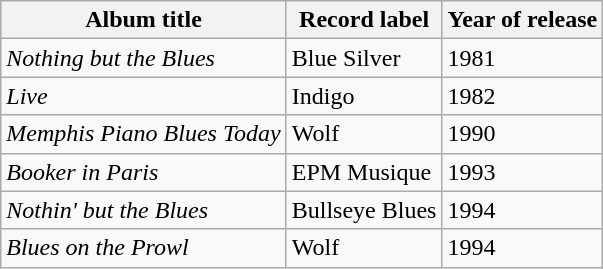<table class="wikitable sortable">
<tr>
<th>Album title</th>
<th>Record label</th>
<th>Year of release</th>
</tr>
<tr>
<td><em>Nothing but the Blues</em></td>
<td>Blue Silver</td>
<td>1981</td>
</tr>
<tr>
<td><em>Live</em></td>
<td>Indigo</td>
<td>1982</td>
</tr>
<tr>
<td><em>Memphis Piano Blues Today</em></td>
<td>Wolf</td>
<td>1990</td>
</tr>
<tr>
<td><em>Booker in Paris</em></td>
<td>EPM Musique</td>
<td>1993</td>
</tr>
<tr>
<td><em>Nothin' but the Blues</em></td>
<td>Bullseye Blues</td>
<td>1994</td>
</tr>
<tr>
<td><em>Blues on the Prowl</em></td>
<td>Wolf</td>
<td>1994</td>
</tr>
</table>
